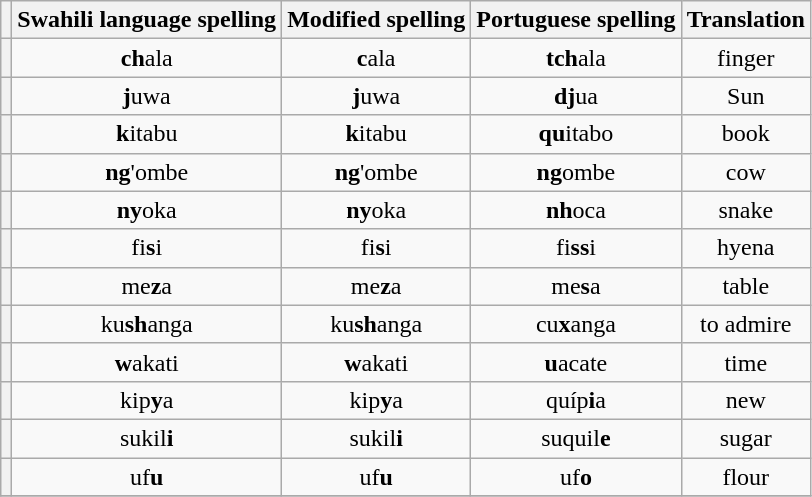<table class="wikitable">
<tr>
<th></th>
<th>Swahili language spelling</th>
<th>Modified spelling</th>
<th>Portuguese spelling</th>
<th>Translation</th>
</tr>
<tr>
<th {align="center"></th>
<td align="center"><strong>ch</strong>ala</td>
<td align="center"><strong>c</strong>ala</td>
<td align="center"><strong>tch</strong>ala</td>
<td align="center">finger</td>
</tr>
<tr>
<th {align="center"></th>
<td align="center"><strong>j</strong>uwa</td>
<td align="center"><strong>j</strong>uwa</td>
<td align="center"><strong>dj</strong>ua</td>
<td align="center">Sun</td>
</tr>
<tr>
<th {align="center"></th>
<td align="center"><strong>k</strong>itabu</td>
<td align="center"><strong>k</strong>itabu</td>
<td align="center"><strong>qu</strong>itabo</td>
<td align="center">book</td>
</tr>
<tr>
<th {align="center"></th>
<td align="center"><strong>ng</strong>'ombe</td>
<td align="center"><strong>ng</strong>'ombe</td>
<td align="center"><strong>ng</strong>ombe</td>
<td align="center">cow</td>
</tr>
<tr>
<th {align="center"></th>
<td align="center"><strong>ny</strong>oka</td>
<td align="center"><strong>ny</strong>oka</td>
<td align="center"><strong>nh</strong>oca</td>
<td align="center">snake</td>
</tr>
<tr>
<th {align="center"></th>
<td align="center">fi<strong>s</strong>i</td>
<td align="center">fi<strong>s</strong>i</td>
<td align="center">fi<strong>ss</strong>i</td>
<td align="center">hyena</td>
</tr>
<tr>
<th {align="center"></th>
<td align="center">me<strong>z</strong>a</td>
<td align="center">me<strong>z</strong>a</td>
<td align="center">me<strong>s</strong>a</td>
<td align="center">table</td>
</tr>
<tr>
<th {align="center"></th>
<td align="center">ku<strong>sh</strong>anga</td>
<td align="center">ku<strong>sh</strong>anga</td>
<td align="center">cu<strong>x</strong>anga</td>
<td align="center">to admire</td>
</tr>
<tr>
<th {align="center"></th>
<td align="center"><strong>w</strong>akati</td>
<td align="center"><strong>w</strong>akati</td>
<td align="center"><strong>u</strong>acate</td>
<td align="center">time</td>
</tr>
<tr>
<th {align="center"></th>
<td align="center">kip<strong>y</strong>a</td>
<td align="center">kip<strong>y</strong>a</td>
<td align="center">quíp<strong>i</strong>a</td>
<td align="center">new</td>
</tr>
<tr>
<th {align="center"></th>
<td align="center">sukil<strong>i</strong></td>
<td align="center">sukil<strong>i</strong></td>
<td align="center">suquil<strong>e</strong></td>
<td align="center">sugar</td>
</tr>
<tr>
<th {align="center"></th>
<td align="center">uf<strong>u</strong></td>
<td align="center">uf<strong>u</strong></td>
<td align="center">uf<strong>o</strong></td>
<td align="center">flour</td>
</tr>
<tr>
</tr>
</table>
